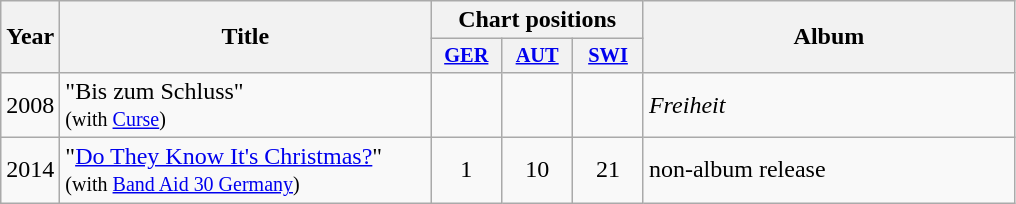<table class="wikitable">
<tr>
<th rowspan="2">Year</th>
<th scope="col" rowspan="2" style="width:15em;">Title</th>
<th colspan="3">Chart positions</th>
<th scope="col" rowspan="2" style="width:15em;">Album</th>
</tr>
<tr>
<th style="width:3em;font-size:85%"><a href='#'>GER</a><br></th>
<th style="width:3em;font-size:85%"><a href='#'>AUT</a><br></th>
<th style="width:3em;font-size:85%"><a href='#'>SWI</a><br></th>
</tr>
<tr>
<td>2008</td>
<td>"Bis zum Schluss" <br><small>(with <a href='#'>Curse</a>)</small></td>
<td></td>
<td></td>
<td></td>
<td rowspan="1"><em>Freiheit</em></td>
</tr>
<tr>
<td>2014</td>
<td>"<a href='#'>Do They Know It's Christmas?</a>" <br> <small>(with <a href='#'>Band Aid 30 Germany</a>)</small></td>
<td style="text-align:center;">1</td>
<td style="text-align:center;">10</td>
<td style="text-align:center;">21</td>
<td style="text-align:left;">non-album release</td>
</tr>
</table>
